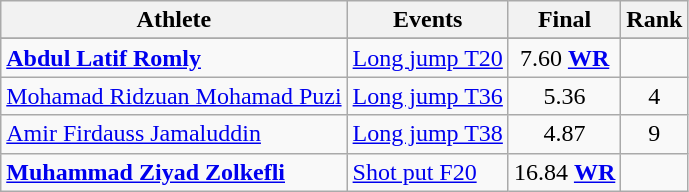<table class=wikitable>
<tr>
<th>Athlete</th>
<th>Events</th>
<th>Final</th>
<th>Rank</th>
</tr>
<tr>
</tr>
<tr>
<td><strong><a href='#'>Abdul Latif Romly</a></strong></td>
<td><a href='#'>Long jump T20</a></td>
<td align="center">7.60 <strong><a href='#'>WR</a></strong></td>
<td align="center"></td>
</tr>
<tr>
<td><a href='#'>Mohamad Ridzuan Mohamad Puzi</a></td>
<td><a href='#'>Long jump T36</a></td>
<td align="center">5.36</td>
<td align="center">4</td>
</tr>
<tr>
<td><a href='#'>Amir Firdauss Jamaluddin</a></td>
<td><a href='#'>Long jump T38</a></td>
<td align="center">4.87</td>
<td align="center">9</td>
</tr>
<tr>
<td><strong><a href='#'>Muhammad Ziyad Zolkefli</a></strong></td>
<td><a href='#'>Shot put F20</a></td>
<td align="center">16.84 <strong><a href='#'>WR</a></strong></td>
<td align="center"></td>
</tr>
</table>
